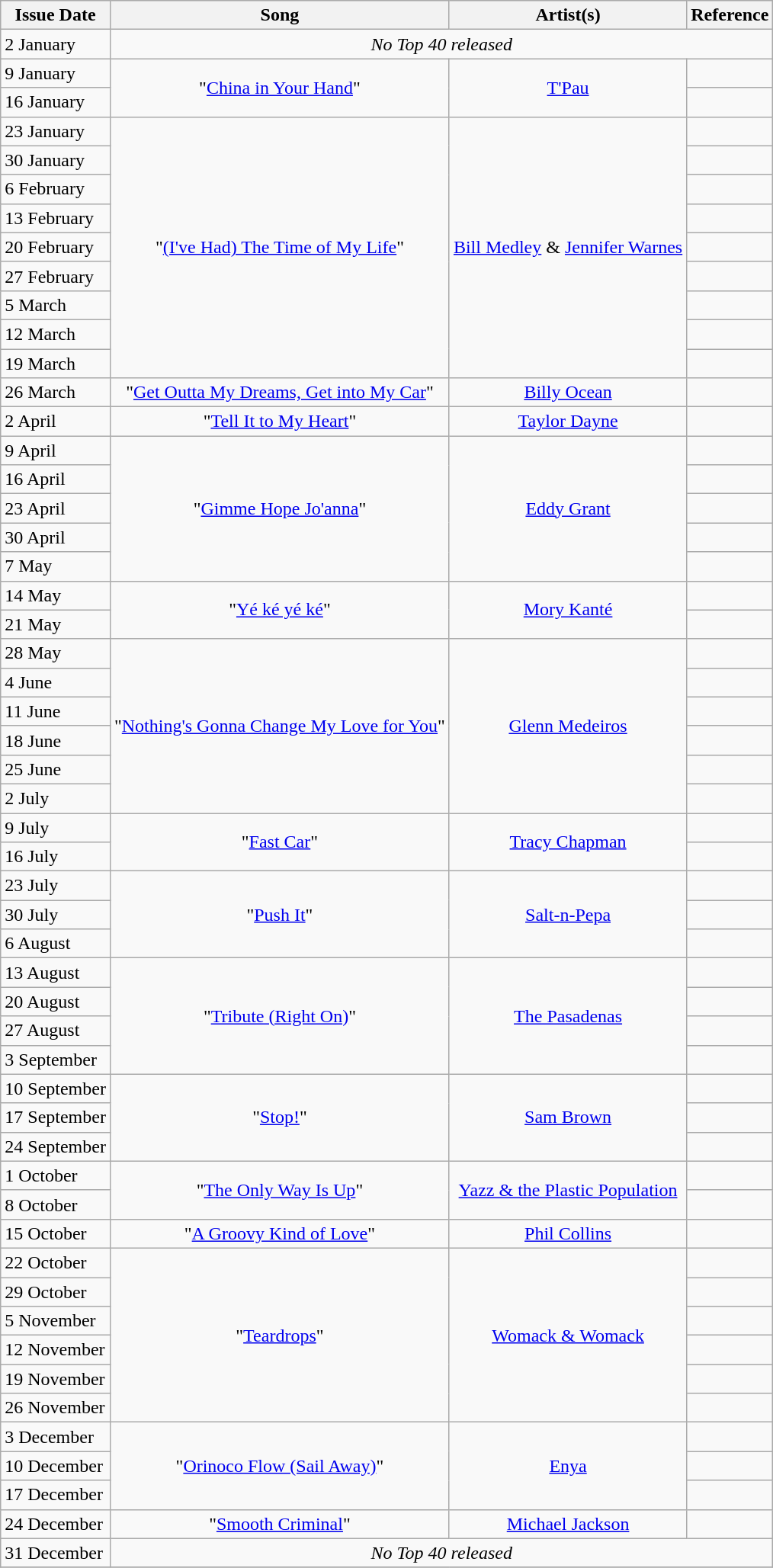<table class="wikitable">
<tr>
<th align="center">Issue Date</th>
<th align="center">Song</th>
<th align="center">Artist(s)</th>
<th align="center">Reference</th>
</tr>
<tr>
<td align="left">2 January</td>
<td align="center" colspan="3"><em>No Top 40 released</em></td>
</tr>
<tr>
<td align="left">9 January</td>
<td align="center" rowspan="2">"<a href='#'>China in Your Hand</a>"</td>
<td align="center" rowspan="2"><a href='#'>T'Pau</a></td>
<td align="center"></td>
</tr>
<tr>
<td align="left">16 January</td>
<td align="center"></td>
</tr>
<tr>
<td align="left">23 January</td>
<td align="center" rowspan="9">"<a href='#'>(I've Had) The Time of My Life</a>"</td>
<td align="center" rowspan="9"><a href='#'>Bill Medley</a> & <a href='#'>Jennifer Warnes</a></td>
<td align="center"></td>
</tr>
<tr>
<td align="left">30 January</td>
<td align="center"></td>
</tr>
<tr>
<td align="left">6 February</td>
<td align="center"></td>
</tr>
<tr>
<td align="left">13 February</td>
<td align="center"></td>
</tr>
<tr>
<td align="left">20 February</td>
<td align="center"></td>
</tr>
<tr>
<td align="left">27 February</td>
<td align="center"></td>
</tr>
<tr>
<td align="left">5 March</td>
<td align="center"></td>
</tr>
<tr>
<td align="left">12 March</td>
<td align="center"></td>
</tr>
<tr>
<td align="left">19 March</td>
<td align="center"></td>
</tr>
<tr>
<td align="left">26 March</td>
<td align="center">"<a href='#'>Get Outta My Dreams, Get into My Car</a>"</td>
<td align="center"><a href='#'>Billy Ocean</a></td>
<td align="center"></td>
</tr>
<tr>
<td align="left">2 April</td>
<td align="center">"<a href='#'>Tell It to My Heart</a>"</td>
<td align="center"><a href='#'>Taylor Dayne</a></td>
<td align="center"></td>
</tr>
<tr>
<td align="left">9 April</td>
<td align="center" rowspan="5">"<a href='#'>Gimme Hope Jo'anna</a>"</td>
<td align="center" rowspan="5"><a href='#'>Eddy Grant</a></td>
<td align="center"></td>
</tr>
<tr>
<td align="left">16 April</td>
<td align="center"></td>
</tr>
<tr>
<td align="left">23 April</td>
<td align="center"></td>
</tr>
<tr>
<td align="left">30 April</td>
<td align="center"></td>
</tr>
<tr>
<td align="left">7 May</td>
<td align="center"></td>
</tr>
<tr>
<td align="left">14 May</td>
<td align="center" rowspan="2">"<a href='#'>Yé ké yé ké</a>"</td>
<td align="center" rowspan="2"><a href='#'>Mory Kanté</a></td>
<td align="center"></td>
</tr>
<tr>
<td align="left">21 May</td>
<td align="center"></td>
</tr>
<tr>
<td align="left">28 May</td>
<td align="center" rowspan="6">"<a href='#'>Nothing's Gonna Change My Love for You</a>"</td>
<td align="center" rowspan="6"><a href='#'>Glenn Medeiros</a></td>
<td align="center"></td>
</tr>
<tr>
<td align="left">4 June</td>
<td align="center"></td>
</tr>
<tr>
<td align="left">11 June</td>
<td align="center"></td>
</tr>
<tr>
<td align="left">18 June</td>
<td align="center"></td>
</tr>
<tr>
<td align="left">25 June</td>
<td align="center"></td>
</tr>
<tr>
<td align="left">2 July</td>
<td align="center"></td>
</tr>
<tr>
<td align="left">9 July</td>
<td align="center" rowspan="2">"<a href='#'>Fast Car</a>"</td>
<td align="center" rowspan="2"><a href='#'>Tracy Chapman</a></td>
<td align="center"></td>
</tr>
<tr>
<td align="left">16 July</td>
<td align="center"></td>
</tr>
<tr>
<td align="left">23 July</td>
<td align="center" rowspan="3">"<a href='#'>Push It</a>"</td>
<td align="center" rowspan="3"><a href='#'>Salt-n-Pepa</a></td>
<td align="center"></td>
</tr>
<tr>
<td align="left">30 July</td>
<td align="center"></td>
</tr>
<tr>
<td align="left">6 August</td>
<td align="center"></td>
</tr>
<tr>
<td align="left">13 August</td>
<td align="center" rowspan="4">"<a href='#'>Tribute (Right On)</a>"</td>
<td align="center" rowspan="4"><a href='#'>The Pasadenas</a></td>
<td align="center"></td>
</tr>
<tr>
<td align="left">20 August</td>
<td align="center"></td>
</tr>
<tr>
<td align="left">27 August</td>
<td align="center"></td>
</tr>
<tr>
<td align="left">3 September</td>
<td align="center"></td>
</tr>
<tr>
<td align="left">10 September</td>
<td align="center" rowspan="3">"<a href='#'>Stop!</a>"</td>
<td align="center" rowspan="3"><a href='#'>Sam Brown</a></td>
<td align="center"></td>
</tr>
<tr>
<td align="left">17 September</td>
<td align="center"></td>
</tr>
<tr>
<td align="left">24 September</td>
<td align="center"></td>
</tr>
<tr>
<td align="left">1 October</td>
<td align="center" rowspan="2">"<a href='#'>The Only Way Is Up</a>"</td>
<td align="center" rowspan="2"><a href='#'>Yazz & the Plastic Population</a></td>
<td align="center"></td>
</tr>
<tr>
<td align="left">8 October</td>
<td align="center"></td>
</tr>
<tr>
<td align="left">15 October</td>
<td align="center">"<a href='#'>A Groovy Kind of Love</a>"</td>
<td align="center"><a href='#'>Phil Collins</a></td>
<td align="center"></td>
</tr>
<tr>
<td align="left">22 October</td>
<td align="center" rowspan="6">"<a href='#'>Teardrops</a>"</td>
<td align="center" rowspan="6"><a href='#'>Womack & Womack</a></td>
<td align="center"></td>
</tr>
<tr>
<td align="left">29 October</td>
<td align="center"></td>
</tr>
<tr>
<td align="left">5 November</td>
<td align="center"></td>
</tr>
<tr>
<td align="left">12 November</td>
<td align="center"></td>
</tr>
<tr>
<td align="left">19 November</td>
<td align="center"></td>
</tr>
<tr>
<td align="left">26 November</td>
<td align="center"></td>
</tr>
<tr>
<td align="left">3 December</td>
<td align="center" rowspan="3">"<a href='#'>Orinoco Flow (Sail Away)</a>"</td>
<td align="center" rowspan="3"><a href='#'>Enya</a></td>
<td align="center"></td>
</tr>
<tr>
<td align="left">10 December</td>
<td align="center"></td>
</tr>
<tr>
<td align="left">17 December</td>
<td align="center"></td>
</tr>
<tr>
<td align="left">24 December</td>
<td align="center">"<a href='#'>Smooth Criminal</a>"</td>
<td align="center"><a href='#'>Michael Jackson</a></td>
<td align="center"></td>
</tr>
<tr>
<td align="left">31 December</td>
<td align="center" colspan="3"><em>No Top 40 released</em></td>
</tr>
<tr>
</tr>
</table>
